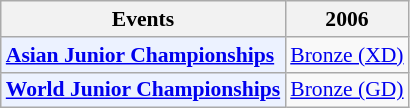<table class="wikitable" style="font-size: 90%; text-align:center">
<tr>
<th>Events</th>
<th>2006</th>
</tr>
<tr>
<td bgcolor="#ECF2FF"; align="left"><strong><a href='#'>Asian Junior Championships</a></strong></td>
<td> <a href='#'>Bronze (XD)</a></td>
</tr>
<tr>
<td bgcolor="#ECF2FF"; align="left"><strong><a href='#'>World Junior Championships</a></strong></td>
<td> <a href='#'>Bronze (GD)</a></td>
</tr>
</table>
